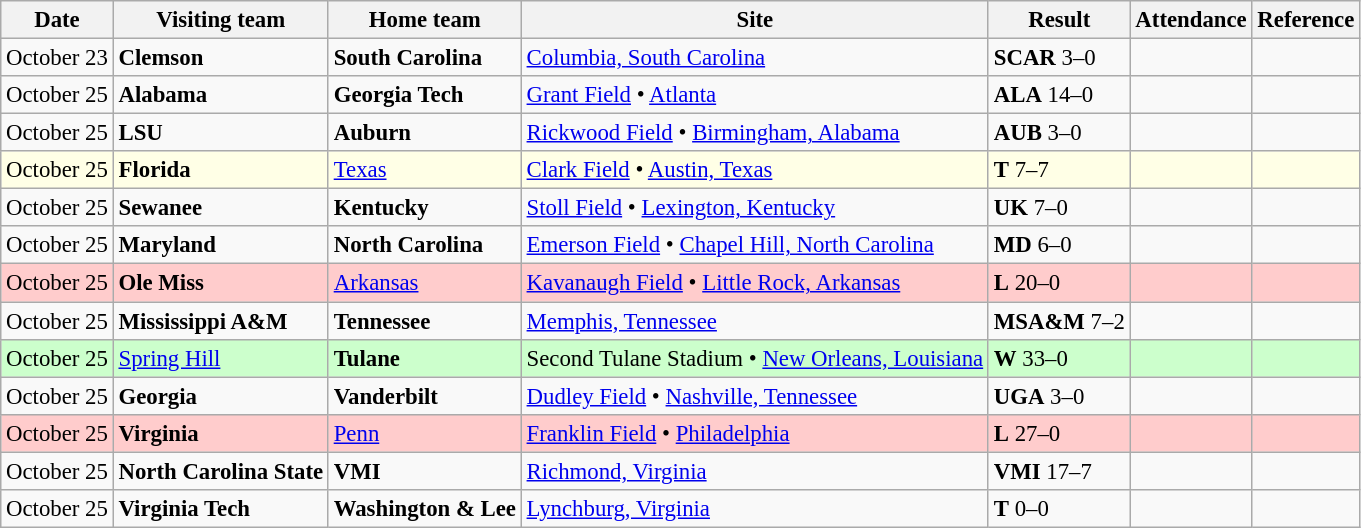<table class="wikitable" style="font-size:95%;">
<tr>
<th>Date</th>
<th>Visiting team</th>
<th>Home team</th>
<th>Site</th>
<th>Result</th>
<th>Attendance</th>
<th class="unsortable">Reference</th>
</tr>
<tr bgcolor=>
<td>October 23</td>
<td><strong>Clemson</strong></td>
<td><strong>South Carolina</strong></td>
<td><a href='#'>Columbia, South Carolina</a></td>
<td><strong>SCAR</strong> 3–0</td>
<td></td>
<td></td>
</tr>
<tr bgcolor=>
<td>October 25</td>
<td><strong>Alabama</strong></td>
<td><strong>Georgia Tech</strong></td>
<td><a href='#'>Grant Field</a> • <a href='#'>Atlanta</a></td>
<td><strong>ALA</strong> 14–0</td>
<td></td>
<td></td>
</tr>
<tr bgcolor=>
<td>October 25</td>
<td><strong>LSU</strong></td>
<td><strong>Auburn</strong></td>
<td><a href='#'>Rickwood Field</a> • <a href='#'>Birmingham, Alabama</a></td>
<td><strong>AUB</strong> 3–0</td>
<td></td>
<td></td>
</tr>
<tr bgcolor=ffffe6>
<td>October 25</td>
<td><strong>Florida</strong></td>
<td><a href='#'>Texas</a></td>
<td><a href='#'>Clark Field</a> • <a href='#'>Austin, Texas</a></td>
<td><strong>T</strong> 7–7</td>
<td></td>
<td></td>
</tr>
<tr bgcolor=>
<td>October 25</td>
<td><strong>Sewanee</strong></td>
<td><strong>Kentucky</strong></td>
<td><a href='#'>Stoll Field</a> • <a href='#'>Lexington, Kentucky</a></td>
<td><strong>UK</strong> 7–0</td>
<td></td>
<td></td>
</tr>
<tr bgcolor=>
<td>October 25</td>
<td><strong>Maryland</strong></td>
<td><strong>North Carolina</strong></td>
<td><a href='#'>Emerson Field</a> • <a href='#'>Chapel Hill, North Carolina</a></td>
<td><strong>MD</strong> 6–0</td>
<td></td>
<td></td>
</tr>
<tr bgcolor=ffcccc>
<td>October 25</td>
<td><strong>Ole Miss</strong></td>
<td><a href='#'>Arkansas</a></td>
<td><a href='#'>Kavanaugh Field</a> • <a href='#'>Little Rock, Arkansas</a></td>
<td><strong>L</strong> 20–0</td>
<td></td>
<td></td>
</tr>
<tr bgcolor=>
<td>October 25</td>
<td><strong>Mississippi A&M</strong></td>
<td><strong>Tennessee</strong></td>
<td><a href='#'>Memphis, Tennessee</a></td>
<td><strong>MSA&M</strong> 7–2</td>
<td></td>
<td></td>
</tr>
<tr bgcolor=ccffcc>
<td>October 25</td>
<td><a href='#'>Spring Hill</a></td>
<td><strong>Tulane</strong></td>
<td>Second Tulane Stadium • <a href='#'>New Orleans, Louisiana</a></td>
<td><strong>W</strong> 33–0</td>
<td></td>
<td></td>
</tr>
<tr bgcolor=>
<td>October 25</td>
<td><strong>Georgia</strong></td>
<td><strong>Vanderbilt</strong></td>
<td><a href='#'>Dudley Field</a> • <a href='#'>Nashville, Tennessee</a></td>
<td><strong>UGA</strong> 3–0</td>
<td></td>
<td></td>
</tr>
<tr bgcolor=ffcccc>
<td>October 25</td>
<td><strong>Virginia</strong></td>
<td><a href='#'>Penn</a></td>
<td><a href='#'>Franklin Field</a> • <a href='#'>Philadelphia</a></td>
<td><strong>L</strong> 27–0</td>
<td></td>
<td></td>
</tr>
<tr bgcolor=>
<td>October 25</td>
<td><strong>North Carolina State</strong></td>
<td><strong>VMI</strong></td>
<td><a href='#'>Richmond, Virginia</a></td>
<td><strong>VMI</strong> 17–7</td>
<td></td>
<td></td>
</tr>
<tr bgcolor=>
<td>October 25</td>
<td><strong>Virginia Tech</strong></td>
<td><strong>Washington & Lee</strong></td>
<td><a href='#'>Lynchburg, Virginia</a></td>
<td><strong>T</strong> 0–0</td>
<td></td>
<td></td>
</tr>
</table>
